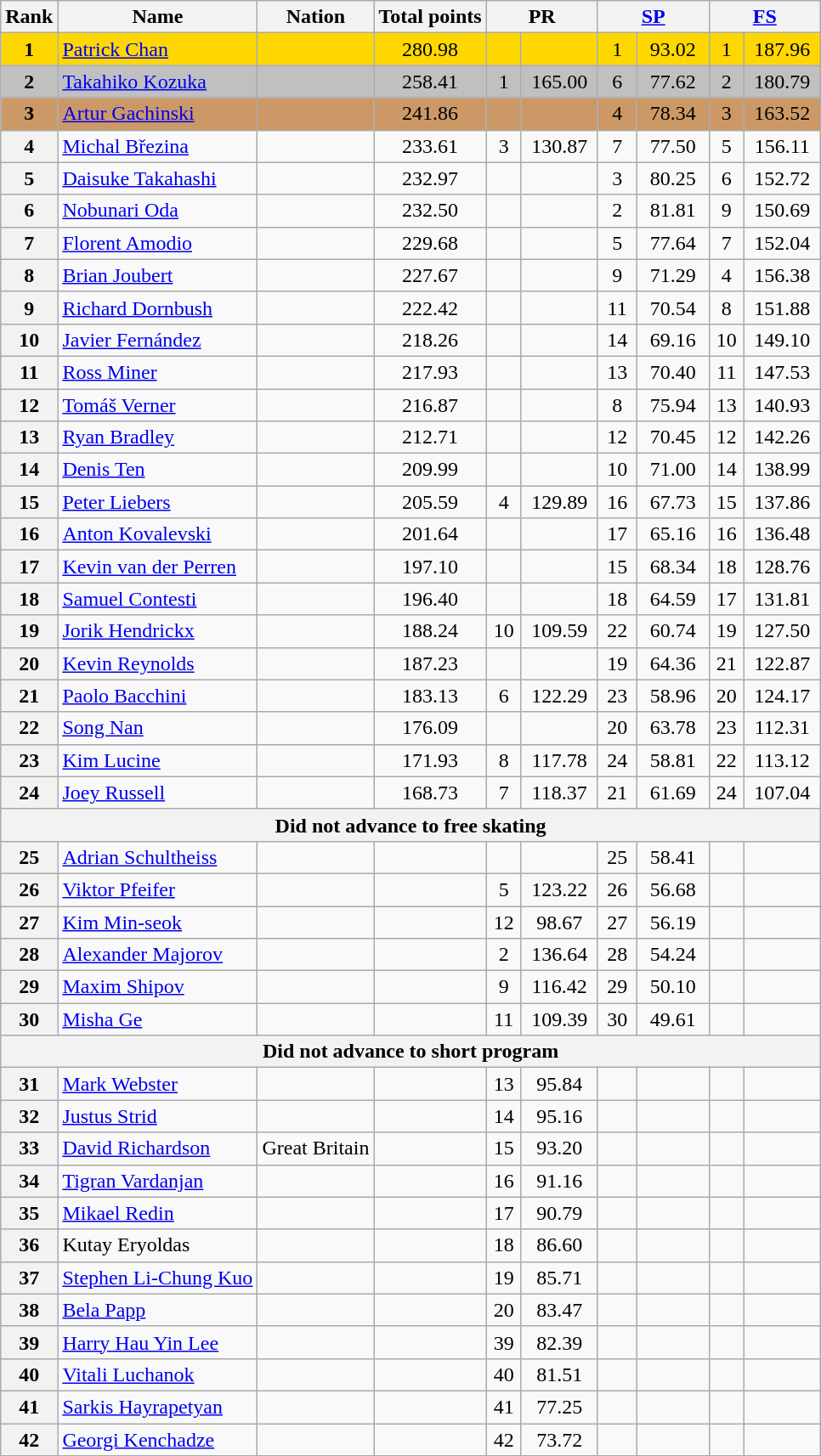<table class="wikitable sortable">
<tr>
<th>Rank</th>
<th>Name</th>
<th>Nation</th>
<th>Total points</th>
<th colspan="2" width="80px">PR</th>
<th colspan="2" width="80px"><a href='#'>SP</a></th>
<th colspan="2" width="80px"><a href='#'>FS</a></th>
</tr>
<tr bgcolor="gold">
<td align="center"><strong>1</strong></td>
<td><a href='#'>Patrick Chan</a></td>
<td></td>
<td align="center">280.98</td>
<td></td>
<td></td>
<td align="center">1</td>
<td align="center">93.02</td>
<td align="center">1</td>
<td align="center">187.96</td>
</tr>
<tr bgcolor="silver">
<td align="center"><strong>2</strong></td>
<td><a href='#'>Takahiko Kozuka</a></td>
<td></td>
<td align="center">258.41</td>
<td align="center">1</td>
<td align="center">165.00</td>
<td align="center">6</td>
<td align="center">77.62</td>
<td align="center">2</td>
<td align="center">180.79</td>
</tr>
<tr bgcolor="cc9966">
<td align="center"><strong>3</strong></td>
<td><a href='#'>Artur Gachinski</a></td>
<td></td>
<td align="center">241.86</td>
<td></td>
<td></td>
<td align="center">4</td>
<td align="center">78.34</td>
<td align="center">3</td>
<td align="center">163.52</td>
</tr>
<tr>
<th>4</th>
<td><a href='#'>Michal Březina</a></td>
<td></td>
<td align="center">233.61</td>
<td align="center">3</td>
<td align="center">130.87</td>
<td align="center">7</td>
<td align="center">77.50</td>
<td align="center">5</td>
<td align="center">156.11</td>
</tr>
<tr>
<th>5</th>
<td><a href='#'>Daisuke Takahashi</a></td>
<td></td>
<td align="center">232.97</td>
<td></td>
<td></td>
<td align="center">3</td>
<td align="center">80.25</td>
<td align="center">6</td>
<td align="center">152.72</td>
</tr>
<tr>
<th>6</th>
<td><a href='#'>Nobunari Oda</a></td>
<td></td>
<td align="center">232.50</td>
<td></td>
<td></td>
<td align="center">2</td>
<td align="center">81.81</td>
<td align="center">9</td>
<td align="center">150.69</td>
</tr>
<tr>
<th>7</th>
<td><a href='#'>Florent Amodio</a></td>
<td></td>
<td align="center">229.68</td>
<td></td>
<td></td>
<td align="center">5</td>
<td align="center">77.64</td>
<td align="center">7</td>
<td align="center">152.04</td>
</tr>
<tr>
<th>8</th>
<td><a href='#'>Brian Joubert</a></td>
<td></td>
<td align="center">227.67</td>
<td></td>
<td></td>
<td align="center">9</td>
<td align="center">71.29</td>
<td align="center">4</td>
<td align="center">156.38</td>
</tr>
<tr>
<th>9</th>
<td><a href='#'>Richard Dornbush</a></td>
<td></td>
<td align="center">222.42</td>
<td></td>
<td></td>
<td align="center">11</td>
<td align="center">70.54</td>
<td align="center">8</td>
<td align="center">151.88</td>
</tr>
<tr>
<th>10</th>
<td><a href='#'>Javier Fernández</a></td>
<td></td>
<td align="center">218.26</td>
<td></td>
<td></td>
<td align="center">14</td>
<td align="center">69.16</td>
<td align="center">10</td>
<td align="center">149.10</td>
</tr>
<tr>
<th>11</th>
<td><a href='#'>Ross Miner</a></td>
<td></td>
<td align="center">217.93</td>
<td></td>
<td></td>
<td align="center">13</td>
<td align="center">70.40</td>
<td align="center">11</td>
<td align="center">147.53</td>
</tr>
<tr>
<th>12</th>
<td><a href='#'>Tomáš Verner</a></td>
<td></td>
<td align="center">216.87</td>
<td></td>
<td></td>
<td align="center">8</td>
<td align="center">75.94</td>
<td align="center">13</td>
<td align="center">140.93</td>
</tr>
<tr>
<th>13</th>
<td><a href='#'>Ryan Bradley</a></td>
<td></td>
<td align="center">212.71</td>
<td></td>
<td></td>
<td align="center">12</td>
<td align="center">70.45</td>
<td align="center">12</td>
<td align="center">142.26</td>
</tr>
<tr>
<th>14</th>
<td><a href='#'>Denis Ten</a></td>
<td></td>
<td align="center">209.99</td>
<td></td>
<td></td>
<td align="center">10</td>
<td align="center">71.00</td>
<td align="center">14</td>
<td align="center">138.99</td>
</tr>
<tr>
<th>15</th>
<td><a href='#'>Peter Liebers</a></td>
<td></td>
<td align="center">205.59</td>
<td align="center">4</td>
<td align="center">129.89</td>
<td align="center">16</td>
<td align="center">67.73</td>
<td align="center">15</td>
<td align="center">137.86</td>
</tr>
<tr>
<th>16</th>
<td><a href='#'>Anton Kovalevski</a></td>
<td></td>
<td align="center">201.64</td>
<td></td>
<td></td>
<td align="center">17</td>
<td align="center">65.16</td>
<td align="center">16</td>
<td align="center">136.48</td>
</tr>
<tr>
<th>17</th>
<td><a href='#'>Kevin van der Perren</a></td>
<td></td>
<td align="center">197.10</td>
<td></td>
<td></td>
<td align="center">15</td>
<td align="center">68.34</td>
<td align="center">18</td>
<td align="center">128.76</td>
</tr>
<tr>
<th>18</th>
<td><a href='#'>Samuel Contesti</a></td>
<td></td>
<td align="center">196.40</td>
<td></td>
<td></td>
<td align="center">18</td>
<td align="center">64.59</td>
<td align="center">17</td>
<td align="center">131.81</td>
</tr>
<tr>
<th>19</th>
<td><a href='#'>Jorik Hendrickx</a></td>
<td></td>
<td align="center">188.24</td>
<td align="center">10</td>
<td align="center">109.59</td>
<td align="center">22</td>
<td align="center">60.74</td>
<td align="center">19</td>
<td align="center">127.50</td>
</tr>
<tr>
<th>20</th>
<td><a href='#'>Kevin Reynolds</a></td>
<td></td>
<td align="center">187.23</td>
<td></td>
<td></td>
<td align="center">19</td>
<td align="center">64.36</td>
<td align="center">21</td>
<td align="center">122.87</td>
</tr>
<tr>
<th>21</th>
<td><a href='#'>Paolo Bacchini</a></td>
<td></td>
<td align="center">183.13</td>
<td align="center">6</td>
<td align="center">122.29</td>
<td align="center">23</td>
<td align="center">58.96</td>
<td align="center">20</td>
<td align="center">124.17</td>
</tr>
<tr>
<th>22</th>
<td><a href='#'>Song Nan</a></td>
<td></td>
<td align="center">176.09</td>
<td></td>
<td></td>
<td align="center">20</td>
<td align="center">63.78</td>
<td align="center">23</td>
<td align="center">112.31</td>
</tr>
<tr>
<th>23</th>
<td><a href='#'>Kim Lucine</a></td>
<td></td>
<td align="center">171.93</td>
<td align="center">8</td>
<td align="center">117.78</td>
<td align="center">24</td>
<td align="center">58.81</td>
<td align="center">22</td>
<td align="center">113.12</td>
</tr>
<tr>
<th>24</th>
<td><a href='#'>Joey Russell</a></td>
<td></td>
<td align="center">168.73</td>
<td align="center">7</td>
<td align="center">118.37</td>
<td align="center">21</td>
<td align="center">61.69</td>
<td align="center">24</td>
<td align="center">107.04</td>
</tr>
<tr>
<th colspan="10">Did not advance to free skating</th>
</tr>
<tr>
<th>25</th>
<td><a href='#'>Adrian Schultheiss</a></td>
<td></td>
<td></td>
<td></td>
<td></td>
<td align="center">25</td>
<td align="center">58.41</td>
<td></td>
<td></td>
</tr>
<tr>
<th>26</th>
<td><a href='#'>Viktor Pfeifer</a></td>
<td></td>
<td></td>
<td align="center">5</td>
<td align="center">123.22</td>
<td align="center">26</td>
<td align="center">56.68</td>
<td></td>
<td></td>
</tr>
<tr>
<th>27</th>
<td><a href='#'>Kim Min-seok</a></td>
<td></td>
<td></td>
<td align="center">12</td>
<td align="center">98.67</td>
<td align="center">27</td>
<td align="center">56.19</td>
<td></td>
<td></td>
</tr>
<tr>
<th>28</th>
<td><a href='#'>Alexander Majorov</a></td>
<td></td>
<td></td>
<td align="center">2</td>
<td align="center">136.64</td>
<td align="center">28</td>
<td align="center">54.24</td>
<td></td>
<td></td>
</tr>
<tr>
<th>29</th>
<td><a href='#'>Maxim Shipov</a></td>
<td></td>
<td></td>
<td align="center">9</td>
<td align="center">116.42</td>
<td align="center">29</td>
<td align="center">50.10</td>
<td></td>
<td></td>
</tr>
<tr>
<th>30</th>
<td><a href='#'>Misha Ge</a></td>
<td></td>
<td></td>
<td align="center">11</td>
<td align="center">109.39</td>
<td align="center">30</td>
<td align="center">49.61</td>
<td></td>
<td></td>
</tr>
<tr>
<th colspan="10">Did not advance to short program</th>
</tr>
<tr>
<th>31</th>
<td><a href='#'>Mark Webster</a></td>
<td></td>
<td></td>
<td align="center">13</td>
<td align="center">95.84</td>
<td></td>
<td></td>
<td></td>
<td></td>
</tr>
<tr>
<th>32</th>
<td><a href='#'>Justus Strid</a></td>
<td></td>
<td></td>
<td align="center">14</td>
<td align="center">95.16</td>
<td></td>
<td></td>
<td></td>
<td></td>
</tr>
<tr>
<th>33</th>
<td><a href='#'>David Richardson</a></td>
<td> Great Britain</td>
<td></td>
<td align="center">15</td>
<td align="center">93.20</td>
<td></td>
<td></td>
<td></td>
<td></td>
</tr>
<tr>
<th>34</th>
<td><a href='#'>Tigran Vardanjan</a></td>
<td></td>
<td></td>
<td align="center">16</td>
<td align="center">91.16</td>
<td></td>
<td></td>
<td></td>
<td></td>
</tr>
<tr>
<th>35</th>
<td><a href='#'>Mikael Redin</a></td>
<td></td>
<td></td>
<td align="center">17</td>
<td align="center">90.79</td>
<td></td>
<td></td>
<td></td>
<td></td>
</tr>
<tr>
<th>36</th>
<td>Kutay Eryoldas</td>
<td></td>
<td></td>
<td align="center">18</td>
<td align="center">86.60</td>
<td></td>
<td></td>
<td></td>
<td></td>
</tr>
<tr>
<th>37</th>
<td><a href='#'>Stephen Li-Chung Kuo</a></td>
<td></td>
<td></td>
<td align="center">19</td>
<td align="center">85.71</td>
<td></td>
<td></td>
<td></td>
<td></td>
</tr>
<tr>
<th>38</th>
<td><a href='#'>Bela Papp</a></td>
<td></td>
<td></td>
<td align="center">20</td>
<td align="center">83.47</td>
<td></td>
<td></td>
<td></td>
<td></td>
</tr>
<tr>
<th>39</th>
<td><a href='#'>Harry Hau Yin Lee</a></td>
<td></td>
<td></td>
<td align="center">39</td>
<td align="center">82.39</td>
<td></td>
<td></td>
<td></td>
<td></td>
</tr>
<tr>
<th>40</th>
<td><a href='#'>Vitali Luchanok</a></td>
<td></td>
<td></td>
<td align="center">40</td>
<td align="center">81.51</td>
<td></td>
<td></td>
<td></td>
<td></td>
</tr>
<tr>
<th>41</th>
<td><a href='#'>Sarkis Hayrapetyan</a></td>
<td></td>
<td></td>
<td align="center">41</td>
<td align="center">77.25</td>
<td></td>
<td></td>
<td></td>
<td></td>
</tr>
<tr>
<th>42</th>
<td><a href='#'>Georgi Kenchadze</a></td>
<td></td>
<td></td>
<td align="center">42</td>
<td align="center">73.72</td>
<td></td>
<td></td>
<td></td>
<td></td>
</tr>
</table>
